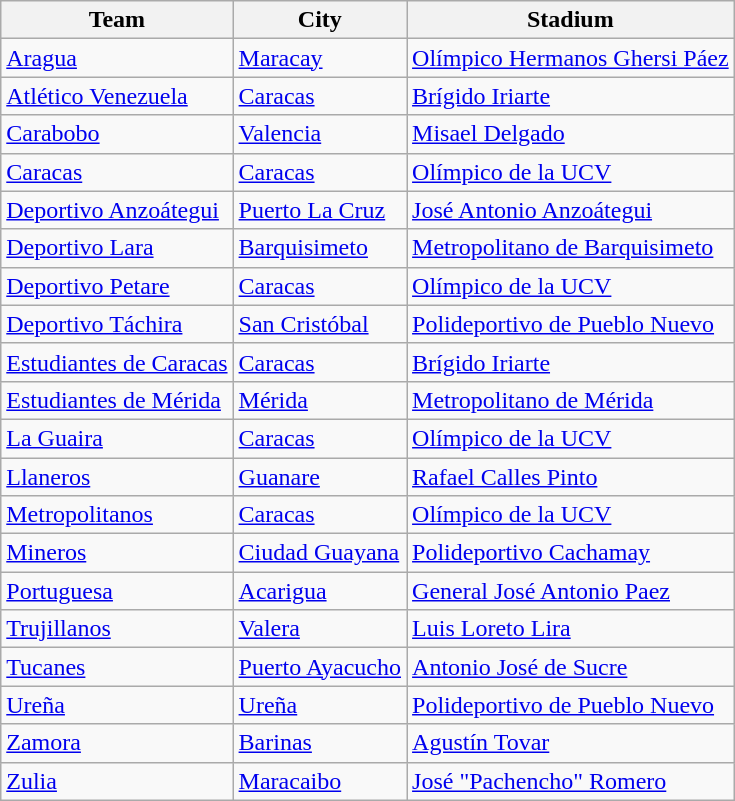<table class="wikitable sortable">
<tr>
<th>Team</th>
<th>City</th>
<th>Stadium</th>
</tr>
<tr>
<td><a href='#'>Aragua</a></td>
<td><a href='#'>Maracay</a></td>
<td><a href='#'>Olímpico Hermanos Ghersi Páez</a></td>
</tr>
<tr>
<td><a href='#'>Atlético Venezuela</a></td>
<td><a href='#'>Caracas</a></td>
<td><a href='#'>Brígido Iriarte</a></td>
</tr>
<tr>
<td><a href='#'>Carabobo</a></td>
<td><a href='#'>Valencia</a></td>
<td><a href='#'>Misael Delgado</a></td>
</tr>
<tr>
<td><a href='#'>Caracas</a></td>
<td><a href='#'>Caracas</a></td>
<td><a href='#'>Olímpico de la UCV</a></td>
</tr>
<tr>
<td><a href='#'>Deportivo Anzoátegui</a></td>
<td><a href='#'>Puerto La Cruz</a></td>
<td><a href='#'>José Antonio Anzoátegui</a></td>
</tr>
<tr>
<td><a href='#'>Deportivo Lara</a></td>
<td><a href='#'>Barquisimeto</a></td>
<td><a href='#'>Metropolitano de Barquisimeto</a></td>
</tr>
<tr>
<td><a href='#'>Deportivo Petare</a></td>
<td><a href='#'>Caracas</a></td>
<td><a href='#'>Olímpico de la UCV</a></td>
</tr>
<tr>
<td><a href='#'>Deportivo Táchira</a></td>
<td><a href='#'>San Cristóbal</a></td>
<td><a href='#'>Polideportivo de Pueblo Nuevo</a></td>
</tr>
<tr>
<td><a href='#'>Estudiantes de Caracas</a></td>
<td><a href='#'>Caracas</a></td>
<td><a href='#'>Brígido Iriarte</a></td>
</tr>
<tr>
<td><a href='#'>Estudiantes de Mérida</a></td>
<td><a href='#'>Mérida</a></td>
<td><a href='#'>Metropolitano de Mérida</a></td>
</tr>
<tr>
<td><a href='#'>La Guaira</a></td>
<td><a href='#'>Caracas</a></td>
<td><a href='#'>Olímpico de la UCV</a></td>
</tr>
<tr>
<td><a href='#'>Llaneros</a></td>
<td><a href='#'>Guanare</a></td>
<td><a href='#'>Rafael Calles Pinto</a></td>
</tr>
<tr>
<td><a href='#'>Metropolitanos</a></td>
<td><a href='#'>Caracas</a></td>
<td><a href='#'>Olímpico de la UCV</a></td>
</tr>
<tr>
<td><a href='#'>Mineros</a></td>
<td><a href='#'>Ciudad Guayana</a></td>
<td><a href='#'>Polideportivo Cachamay</a></td>
</tr>
<tr>
<td><a href='#'>Portuguesa</a></td>
<td><a href='#'>Acarigua</a></td>
<td><a href='#'>General José Antonio Paez</a></td>
</tr>
<tr>
<td><a href='#'>Trujillanos</a></td>
<td><a href='#'>Valera</a></td>
<td><a href='#'>Luis Loreto Lira</a></td>
</tr>
<tr>
<td><a href='#'>Tucanes</a></td>
<td><a href='#'>Puerto Ayacucho</a></td>
<td><a href='#'>Antonio José de Sucre</a></td>
</tr>
<tr>
<td><a href='#'>Ureña</a></td>
<td><a href='#'>Ureña</a></td>
<td><a href='#'>Polideportivo de Pueblo Nuevo</a></td>
</tr>
<tr>
<td><a href='#'>Zamora</a></td>
<td><a href='#'>Barinas</a></td>
<td><a href='#'>Agustín Tovar</a></td>
</tr>
<tr>
<td><a href='#'>Zulia</a></td>
<td><a href='#'>Maracaibo</a></td>
<td><a href='#'>José "Pachencho" Romero</a></td>
</tr>
</table>
